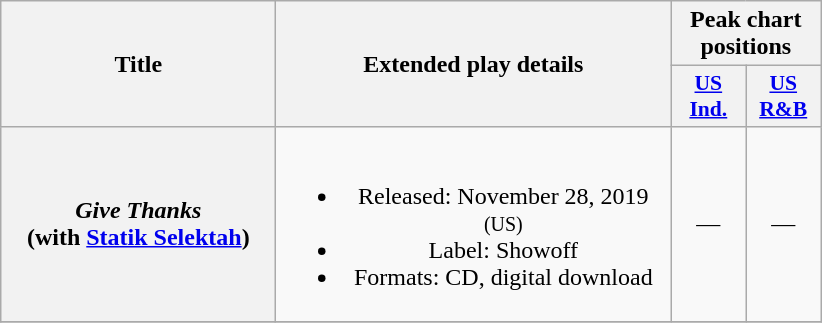<table class="wikitable plainrowheaders" style="text-align:center;">
<tr>
<th scope="col" rowspan="2" style="width:11em;">Title</th>
<th scope="col" rowspan="2" style="width:16em;">Extended play details</th>
<th scope="col" colspan="2">Peak chart positions</th>
</tr>
<tr>
<th scope="col" style="width:3em;font-size:90%;"><a href='#'>US<br>Ind.</a><br></th>
<th scope="col" style="width:3em;font-size:90%;"><a href='#'>US<br>R&B</a><br></th>
</tr>
<tr>
<th scope="row"><em>Give Thanks</em><br><span>(with <a href='#'>Statik Selektah</a>)</span></th>
<td><br><ul><li>Released: November 28, 2019 <small>(US)</small></li><li>Label: Showoff</li><li>Formats: CD, digital download</li></ul></td>
<td>—</td>
<td>—</td>
</tr>
<tr>
</tr>
</table>
